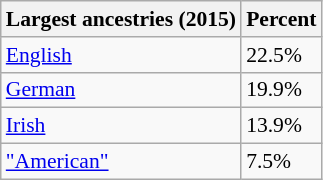<table class="wikitable sortable collapsible" style="font-size: 90%;">
<tr>
<th>Largest ancestries (2015)</th>
<th>Percent</th>
</tr>
<tr>
<td><a href='#'>English</a> </td>
<td>22.5%</td>
</tr>
<tr>
<td><a href='#'>German</a> </td>
<td>19.9%</td>
</tr>
<tr>
<td><a href='#'>Irish</a> </td>
<td>13.9%</td>
</tr>
<tr>
<td><a href='#'>"American"</a> </td>
<td>7.5%</td>
</tr>
</table>
